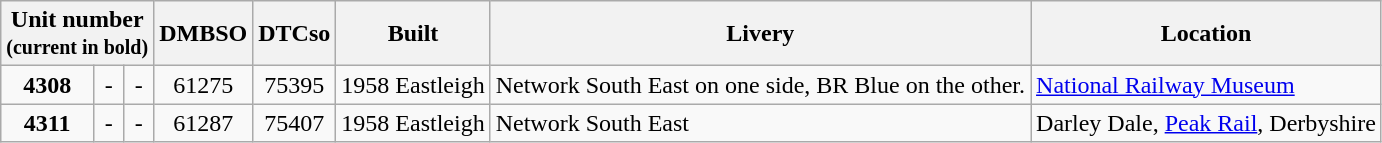<table class="wikitable">
<tr>
<th colspan=3>Unit number <br><small>(current in bold)</small></th>
<th>DMBSO</th>
<th>DTCso</th>
<th>Built</th>
<th>Livery</th>
<th>Location</th>
</tr>
<tr>
<td align=center><strong>4308</strong></td>
<td align=center>-</td>
<td align=center>-</td>
<td align=center>61275</td>
<td align=center>75395</td>
<td>1958 Eastleigh</td>
<td>Network South East on one side, BR Blue on the other.</td>
<td><a href='#'>National Railway Museum</a></td>
</tr>
<tr>
<td align=center><strong>4311</strong></td>
<td align=center>-</td>
<td align=center>-</td>
<td align=center>61287</td>
<td align=center>75407</td>
<td>1958 Eastleigh</td>
<td>Network South East</td>
<td>Darley Dale, <a href='#'>Peak Rail</a>, Derbyshire</td>
</tr>
</table>
